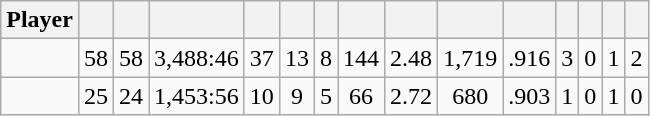<table class="wikitable sortable" style="text-align:center;">
<tr>
<th>Player</th>
<th></th>
<th></th>
<th></th>
<th></th>
<th></th>
<th></th>
<th></th>
<th></th>
<th></th>
<th></th>
<th></th>
<th></th>
<th></th>
<th></th>
</tr>
<tr>
<td style="text-align:left;"></td>
<td>58</td>
<td>58</td>
<td>3,488:46</td>
<td>37</td>
<td>13</td>
<td>8</td>
<td>144</td>
<td>2.48</td>
<td>1,719</td>
<td>.916</td>
<td>3</td>
<td>0</td>
<td>1</td>
<td>2</td>
</tr>
<tr>
<td style="text-align:left;"></td>
<td>25</td>
<td>24</td>
<td>1,453:56</td>
<td>10</td>
<td>9</td>
<td>5</td>
<td>66</td>
<td>2.72</td>
<td>680</td>
<td>.903</td>
<td>1</td>
<td>0</td>
<td>1</td>
<td>0</td>
</tr>
</table>
